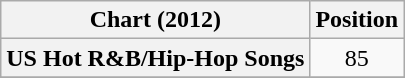<table class="wikitable plainrowheaders">
<tr>
<th scope="col">Chart (2012)</th>
<th scope="col">Position</th>
</tr>
<tr>
<th scope="row">US Hot R&B/Hip-Hop Songs</th>
<td style="text-align:center;">85</td>
</tr>
<tr>
</tr>
</table>
